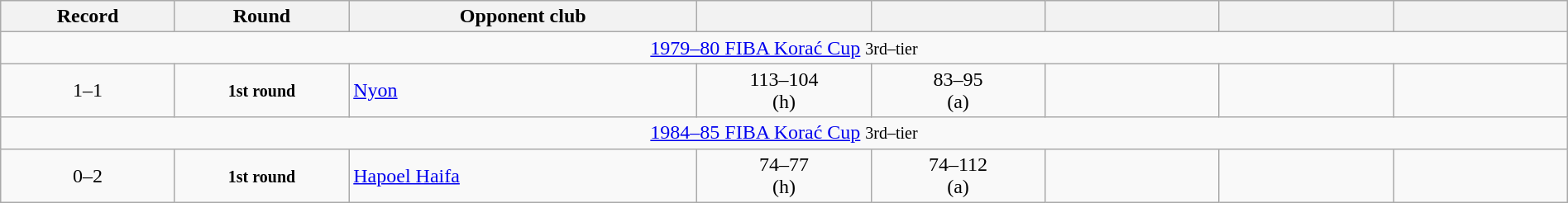<table class="wikitable" width=100% style="text-align: center;">
<tr>
<th width=10%>Record</th>
<th width=10%>Round</th>
<th width=20%>Opponent club</th>
<th width=10%></th>
<th width=10%></th>
<th width=10%></th>
<th width=10%></th>
<th width=10%></th>
</tr>
<tr>
<td colspan=8><a href='#'>1979–80 FIBA Korać Cup</a> <small>3rd–tier</small></td>
</tr>
<tr>
<td>1–1</td>
<td><small><strong>1st round</strong></small></td>
<td align=left> <a href='#'>Nyon</a></td>
<td>113–104 <br>(h)</td>
<td>83–95 <br>(a)</td>
<td></td>
<td></td>
<td></td>
</tr>
<tr>
<td colspan=8><a href='#'>1984–85 FIBA Korać Cup</a> <small>3rd–tier</small></td>
</tr>
<tr>
<td>0–2</td>
<td><small><strong>1st round</strong></small></td>
<td align=left> <a href='#'>Hapoel Haifa</a></td>
<td>74–77 <br>(h)</td>
<td>74–112 <br>(a)</td>
<td></td>
<td></td>
<td></td>
</tr>
</table>
